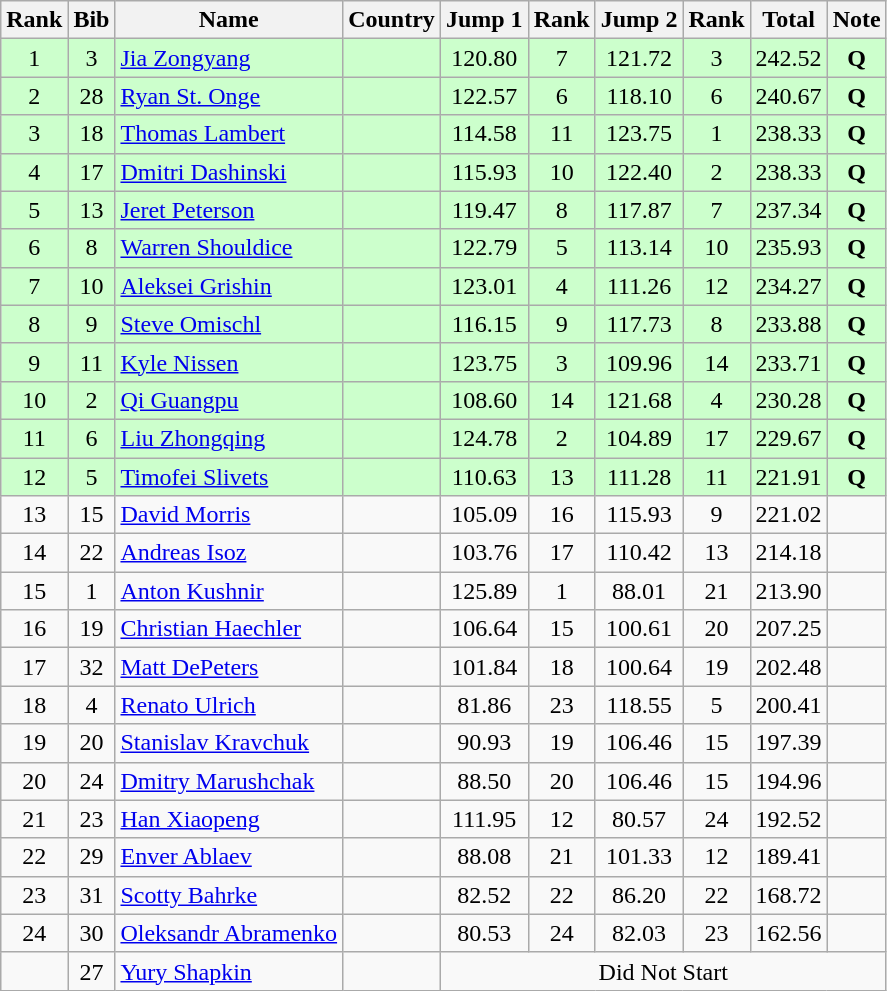<table class="wikitable sortable" style="text-align:center">
<tr>
<th>Rank</th>
<th>Bib</th>
<th>Name</th>
<th>Country</th>
<th>Jump 1</th>
<th>Rank</th>
<th>Jump 2</th>
<th>Rank</th>
<th>Total</th>
<th>Note</th>
</tr>
<tr bgcolor="#ccffcc">
<td>1</td>
<td>3</td>
<td align=left><a href='#'>Jia Zongyang</a></td>
<td align=left></td>
<td>120.80</td>
<td>7</td>
<td>121.72</td>
<td>3</td>
<td>242.52</td>
<td><strong>Q</strong></td>
</tr>
<tr bgcolor="#ccffcc">
<td>2</td>
<td>28</td>
<td align=left><a href='#'>Ryan St. Onge</a></td>
<td align=left></td>
<td>122.57</td>
<td>6</td>
<td>118.10</td>
<td>6</td>
<td>240.67</td>
<td><strong>Q</strong></td>
</tr>
<tr bgcolor="#ccffcc">
<td>3</td>
<td>18</td>
<td align=left><a href='#'>Thomas Lambert</a></td>
<td align=left></td>
<td>114.58</td>
<td>11</td>
<td>123.75</td>
<td>1</td>
<td>238.33</td>
<td><strong>Q</strong></td>
</tr>
<tr bgcolor="#ccffcc">
<td>4</td>
<td>17</td>
<td align=left><a href='#'>Dmitri Dashinski</a></td>
<td align=left></td>
<td>115.93</td>
<td>10</td>
<td>122.40</td>
<td>2</td>
<td>238.33</td>
<td><strong>Q</strong></td>
</tr>
<tr bgcolor="#ccffcc">
<td>5</td>
<td>13</td>
<td align=left><a href='#'>Jeret Peterson</a></td>
<td align=left></td>
<td>119.47</td>
<td>8</td>
<td>117.87</td>
<td>7</td>
<td>237.34</td>
<td><strong>Q</strong></td>
</tr>
<tr bgcolor="#ccffcc">
<td>6</td>
<td>8</td>
<td align=left><a href='#'>Warren Shouldice</a></td>
<td align=left></td>
<td>122.79</td>
<td>5</td>
<td>113.14</td>
<td>10</td>
<td>235.93</td>
<td><strong>Q</strong></td>
</tr>
<tr bgcolor="#ccffcc">
<td>7</td>
<td>10</td>
<td align=left><a href='#'>Aleksei Grishin</a></td>
<td align=left></td>
<td>123.01</td>
<td>4</td>
<td>111.26</td>
<td>12</td>
<td>234.27</td>
<td><strong>Q</strong></td>
</tr>
<tr bgcolor="#ccffcc">
<td>8</td>
<td>9</td>
<td align=left><a href='#'>Steve Omischl</a></td>
<td align=left></td>
<td>116.15</td>
<td>9</td>
<td>117.73</td>
<td>8</td>
<td>233.88</td>
<td><strong>Q</strong></td>
</tr>
<tr bgcolor="#ccffcc">
<td>9</td>
<td>11</td>
<td align=left><a href='#'>Kyle Nissen</a></td>
<td align=left></td>
<td>123.75</td>
<td>3</td>
<td>109.96</td>
<td>14</td>
<td>233.71</td>
<td><strong>Q</strong></td>
</tr>
<tr bgcolor="#ccffcc">
<td>10</td>
<td>2</td>
<td align=left><a href='#'>Qi Guangpu</a></td>
<td align=left></td>
<td>108.60</td>
<td>14</td>
<td>121.68</td>
<td>4</td>
<td>230.28</td>
<td><strong>Q</strong></td>
</tr>
<tr bgcolor="#ccffcc">
<td>11</td>
<td>6</td>
<td align=left><a href='#'>Liu Zhongqing</a></td>
<td align=left></td>
<td>124.78</td>
<td>2</td>
<td>104.89</td>
<td>17</td>
<td>229.67</td>
<td><strong>Q</strong></td>
</tr>
<tr bgcolor="#ccffcc">
<td>12</td>
<td>5</td>
<td align=left><a href='#'>Timofei Slivets</a></td>
<td align=left></td>
<td>110.63</td>
<td>13</td>
<td>111.28</td>
<td>11</td>
<td>221.91</td>
<td><strong>Q</strong></td>
</tr>
<tr>
<td>13</td>
<td>15</td>
<td align=left><a href='#'>David Morris</a></td>
<td align=left></td>
<td>105.09</td>
<td>16</td>
<td>115.93</td>
<td>9</td>
<td>221.02</td>
<td></td>
</tr>
<tr>
<td>14</td>
<td>22</td>
<td align=left><a href='#'>Andreas Isoz</a></td>
<td align=left></td>
<td>103.76</td>
<td>17</td>
<td>110.42</td>
<td>13</td>
<td>214.18</td>
<td></td>
</tr>
<tr>
<td>15</td>
<td>1</td>
<td align=left><a href='#'>Anton Kushnir</a></td>
<td align=left></td>
<td>125.89</td>
<td>1</td>
<td>88.01</td>
<td>21</td>
<td>213.90</td>
<td></td>
</tr>
<tr>
<td>16</td>
<td>19</td>
<td align=left><a href='#'>Christian Haechler</a></td>
<td align=left></td>
<td>106.64</td>
<td>15</td>
<td>100.61</td>
<td>20</td>
<td>207.25</td>
<td></td>
</tr>
<tr>
<td>17</td>
<td>32</td>
<td align=left><a href='#'>Matt DePeters</a></td>
<td align=left></td>
<td>101.84</td>
<td>18</td>
<td>100.64</td>
<td>19</td>
<td>202.48</td>
<td></td>
</tr>
<tr>
<td>18</td>
<td>4</td>
<td align=left><a href='#'>Renato Ulrich</a></td>
<td align=left></td>
<td>81.86</td>
<td>23</td>
<td>118.55</td>
<td>5</td>
<td>200.41</td>
<td></td>
</tr>
<tr>
<td>19</td>
<td>20</td>
<td align=left><a href='#'>Stanislav Kravchuk</a></td>
<td align=left></td>
<td>90.93</td>
<td>19</td>
<td>106.46</td>
<td>15</td>
<td>197.39</td>
<td></td>
</tr>
<tr>
<td>20</td>
<td>24</td>
<td align=left><a href='#'>Dmitry Marushchak</a></td>
<td align=left></td>
<td>88.50</td>
<td>20</td>
<td>106.46</td>
<td>15</td>
<td>194.96</td>
<td></td>
</tr>
<tr>
<td>21</td>
<td>23</td>
<td align=left><a href='#'>Han Xiaopeng</a></td>
<td align=left></td>
<td>111.95</td>
<td>12</td>
<td>80.57</td>
<td>24</td>
<td>192.52</td>
<td></td>
</tr>
<tr>
<td>22</td>
<td>29</td>
<td align=left><a href='#'>Enver Ablaev</a></td>
<td align=left></td>
<td>88.08</td>
<td>21</td>
<td>101.33</td>
<td>12</td>
<td>189.41</td>
<td></td>
</tr>
<tr>
<td>23</td>
<td>31</td>
<td align=left><a href='#'>Scotty Bahrke</a></td>
<td align=left></td>
<td>82.52</td>
<td>22</td>
<td>86.20</td>
<td>22</td>
<td>168.72</td>
<td></td>
</tr>
<tr>
<td>24</td>
<td>30</td>
<td align=left><a href='#'>Oleksandr Abramenko</a></td>
<td align=left></td>
<td>80.53</td>
<td>24</td>
<td>82.03</td>
<td>23</td>
<td>162.56</td>
<td></td>
</tr>
<tr>
<td></td>
<td>27</td>
<td align=left><a href='#'>Yury Shapkin</a></td>
<td align=left></td>
<td colspan=6>Did Not Start</td>
</tr>
</table>
